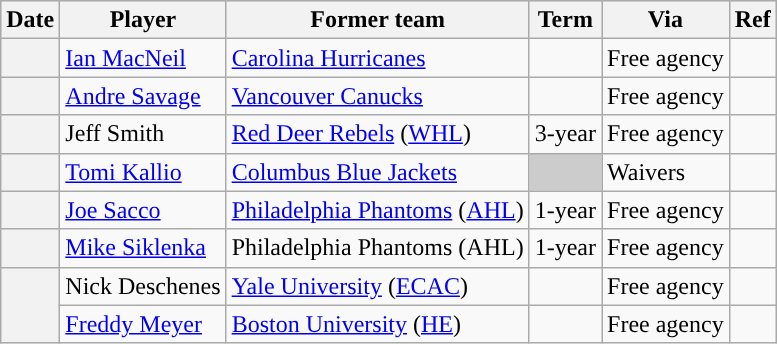<table class="wikitable plainrowheaders">
<tr style="background:#ddd; text-align:center;">
<th>Date</th>
<th>Player</th>
<th>Former team</th>
<th>Term</th>
<th>Via</th>
<th>Ref</th>
</tr>
<tr>
<th scope="row"></th>
<td><a href='#'>Ian MacNeil</a></td>
<td><a href='#'>Carolina Hurricanes</a></td>
<td></td>
<td>Free agency</td>
<td></td>
</tr>
<tr>
<th scope="row"></th>
<td><a href='#'>Andre Savage</a></td>
<td><a href='#'>Vancouver Canucks</a></td>
<td></td>
<td>Free agency</td>
<td></td>
</tr>
<tr>
<th scope="row"></th>
<td>Jeff Smith</td>
<td><a href='#'>Red Deer Rebels</a> (<a href='#'>WHL</a>)</td>
<td>3-year</td>
<td>Free agency</td>
<td></td>
</tr>
<tr>
<th scope="row"></th>
<td><a href='#'>Tomi Kallio</a></td>
<td><a href='#'>Columbus Blue Jackets</a></td>
<td style="background:#ccc"></td>
<td>Waivers</td>
<td></td>
</tr>
<tr>
<th scope="row"></th>
<td><a href='#'>Joe Sacco</a></td>
<td><a href='#'>Philadelphia Phantoms</a> (<a href='#'>AHL</a>)</td>
<td>1-year</td>
<td>Free agency</td>
<td></td>
</tr>
<tr>
<th scope="row"></th>
<td><a href='#'>Mike Siklenka</a></td>
<td>Philadelphia Phantoms (AHL)</td>
<td>1-year</td>
<td>Free agency</td>
<td></td>
</tr>
<tr>
<th scope="row" rowspan=2></th>
<td>Nick Deschenes</td>
<td><a href='#'>Yale University</a> (<a href='#'>ECAC</a>)</td>
<td></td>
<td>Free agency</td>
<td></td>
</tr>
<tr>
<td><a href='#'>Freddy Meyer</a></td>
<td><a href='#'>Boston University</a> (<a href='#'>HE</a>)</td>
<td></td>
<td>Free agency</td>
<td></td>
</tr>
</table>
